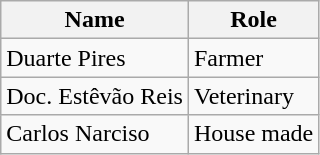<table class="wikitable">
<tr>
<th>Name</th>
<th>Role</th>
</tr>
<tr>
<td>Duarte Pires</td>
<td>Farmer</td>
</tr>
<tr>
<td>Doc. Estêvão Reis</td>
<td>Veterinary</td>
</tr>
<tr>
<td>Carlos Narciso</td>
<td>House made</td>
</tr>
</table>
